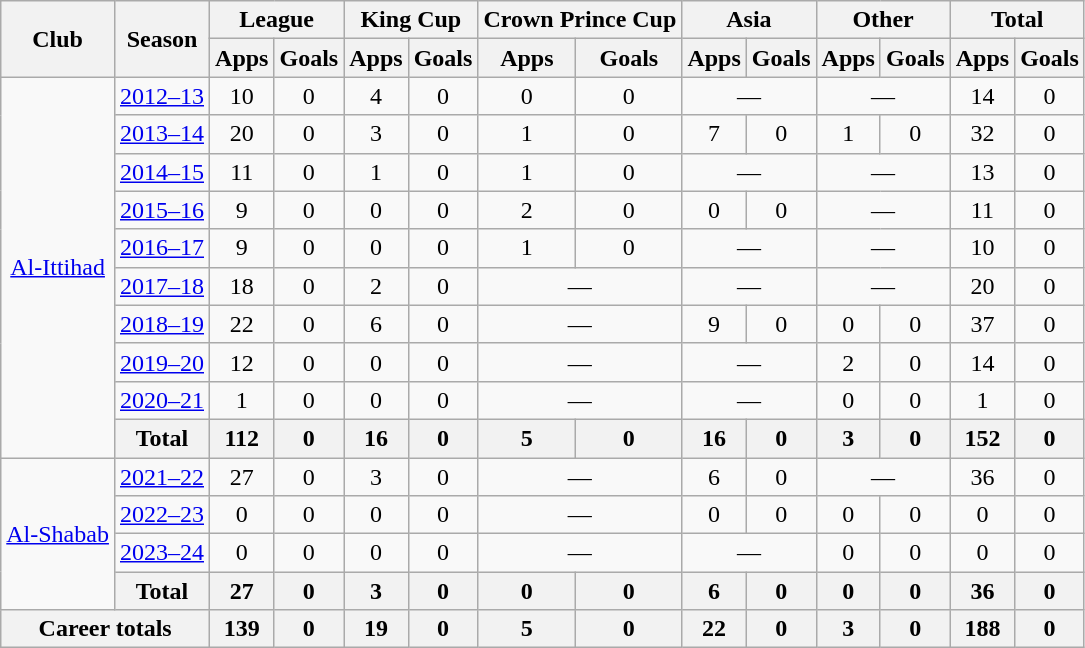<table class="wikitable" style="text-align: center">
<tr>
<th rowspan=2>Club</th>
<th rowspan=2>Season</th>
<th colspan=2>League</th>
<th colspan=2>King Cup</th>
<th colspan=2>Crown Prince Cup</th>
<th colspan=2>Asia</th>
<th colspan=2>Other</th>
<th colspan=2>Total</th>
</tr>
<tr>
<th>Apps</th>
<th>Goals</th>
<th>Apps</th>
<th>Goals</th>
<th>Apps</th>
<th>Goals</th>
<th>Apps</th>
<th>Goals</th>
<th>Apps</th>
<th>Goals</th>
<th>Apps</th>
<th>Goals</th>
</tr>
<tr>
<td rowspan=10><a href='#'>Al-Ittihad</a></td>
<td><a href='#'>2012–13</a></td>
<td>10</td>
<td>0</td>
<td>4</td>
<td>0</td>
<td>0</td>
<td>0</td>
<td colspan=2>—</td>
<td colspan=2>—</td>
<td>14</td>
<td>0</td>
</tr>
<tr>
<td><a href='#'>2013–14</a></td>
<td>20</td>
<td>0</td>
<td>3</td>
<td>0</td>
<td>1</td>
<td>0</td>
<td>7</td>
<td>0</td>
<td>1</td>
<td>0</td>
<td>32</td>
<td>0</td>
</tr>
<tr>
<td><a href='#'>2014–15</a></td>
<td>11</td>
<td>0</td>
<td>1</td>
<td>0</td>
<td>1</td>
<td>0</td>
<td colspan=2>—</td>
<td colspan=2>—</td>
<td>13</td>
<td>0</td>
</tr>
<tr>
<td><a href='#'>2015–16</a></td>
<td>9</td>
<td>0</td>
<td>0</td>
<td>0</td>
<td>2</td>
<td>0</td>
<td>0</td>
<td>0</td>
<td colspan=2>—</td>
<td>11</td>
<td>0</td>
</tr>
<tr>
<td><a href='#'>2016–17</a></td>
<td>9</td>
<td>0</td>
<td>0</td>
<td>0</td>
<td>1</td>
<td>0</td>
<td colspan=2>—</td>
<td colspan=2>—</td>
<td>10</td>
<td>0</td>
</tr>
<tr>
<td><a href='#'>2017–18</a></td>
<td>18</td>
<td>0</td>
<td>2</td>
<td>0</td>
<td colspan=2>—</td>
<td colspan=2>—</td>
<td colspan=2>—</td>
<td>20</td>
<td>0</td>
</tr>
<tr>
<td><a href='#'>2018–19</a></td>
<td>22</td>
<td>0</td>
<td>6</td>
<td>0</td>
<td colspan=2>—</td>
<td>9</td>
<td>0</td>
<td>0</td>
<td>0</td>
<td>37</td>
<td>0</td>
</tr>
<tr>
<td><a href='#'>2019–20</a></td>
<td>12</td>
<td>0</td>
<td>0</td>
<td>0</td>
<td colspan=2>—</td>
<td colspan=2>—</td>
<td>2</td>
<td>0</td>
<td>14</td>
<td>0</td>
</tr>
<tr>
<td><a href='#'>2020–21</a></td>
<td>1</td>
<td>0</td>
<td>0</td>
<td>0</td>
<td colspan=2>—</td>
<td colspan=2>—</td>
<td>0</td>
<td>0</td>
<td>1</td>
<td>0</td>
</tr>
<tr>
<th>Total</th>
<th>112</th>
<th>0</th>
<th>16</th>
<th>0</th>
<th>5</th>
<th>0</th>
<th>16</th>
<th>0</th>
<th>3</th>
<th>0</th>
<th>152</th>
<th>0</th>
</tr>
<tr>
<td rowspan=4><a href='#'>Al-Shabab</a></td>
<td><a href='#'>2021–22</a></td>
<td>27</td>
<td>0</td>
<td>3</td>
<td>0</td>
<td colspan=2>—</td>
<td>6</td>
<td>0</td>
<td colspan=2>—</td>
<td>36</td>
<td>0</td>
</tr>
<tr>
<td><a href='#'>2022–23</a></td>
<td>0</td>
<td>0</td>
<td>0</td>
<td>0</td>
<td colspan=2>—</td>
<td>0</td>
<td>0</td>
<td>0</td>
<td>0</td>
<td>0</td>
<td>0</td>
</tr>
<tr>
<td><a href='#'>2023–24</a></td>
<td>0</td>
<td>0</td>
<td>0</td>
<td>0</td>
<td colspan=2>—</td>
<td colspan=2>—</td>
<td>0</td>
<td>0</td>
<td>0</td>
<td>0</td>
</tr>
<tr>
<th>Total</th>
<th>27</th>
<th>0</th>
<th>3</th>
<th>0</th>
<th>0</th>
<th>0</th>
<th>6</th>
<th>0</th>
<th>0</th>
<th>0</th>
<th>36</th>
<th>0</th>
</tr>
<tr>
<th colspan=2>Career totals</th>
<th>139</th>
<th>0</th>
<th>19</th>
<th>0</th>
<th>5</th>
<th>0</th>
<th>22</th>
<th>0</th>
<th>3</th>
<th>0</th>
<th>188</th>
<th>0</th>
</tr>
</table>
